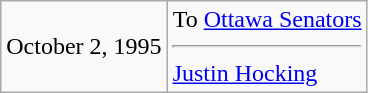<table class="wikitable">
<tr>
<td>October 2, 1995</td>
<td valign="top">To <a href='#'>Ottawa Senators</a><hr><a href='#'>Justin Hocking</a></td>
</tr>
</table>
